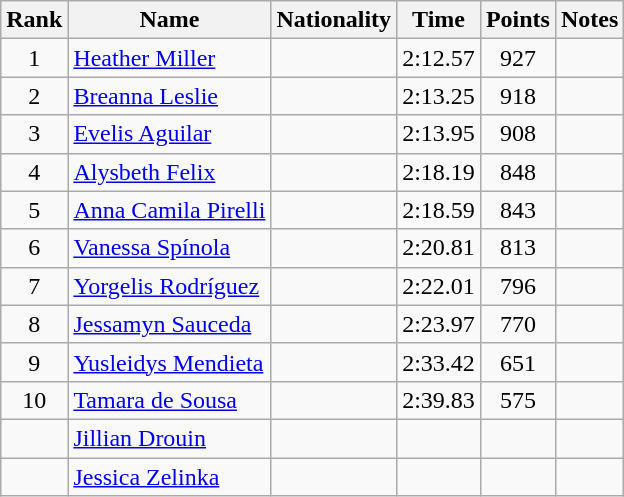<table class="wikitable sortable" style="text-align:center">
<tr>
<th>Rank</th>
<th>Name</th>
<th>Nationality</th>
<th>Time</th>
<th>Points</th>
<th>Notes</th>
</tr>
<tr>
<td>1</td>
<td align=left><a href='#'>Heather Miller</a></td>
<td align=left></td>
<td>2:12.57</td>
<td>927</td>
<td></td>
</tr>
<tr>
<td>2</td>
<td align=left><a href='#'>Breanna Leslie</a></td>
<td align=left></td>
<td>2:13.25</td>
<td>918</td>
<td></td>
</tr>
<tr>
<td>3</td>
<td align=left><a href='#'>Evelis Aguilar</a></td>
<td align=left></td>
<td>2:13.95</td>
<td>908</td>
<td></td>
</tr>
<tr>
<td>4</td>
<td align=left><a href='#'>Alysbeth Felix</a></td>
<td align=left></td>
<td>2:18.19</td>
<td>848</td>
<td></td>
</tr>
<tr>
<td>5</td>
<td align=left><a href='#'>Anna Camila Pirelli</a></td>
<td align=left></td>
<td>2:18.59</td>
<td>843</td>
<td></td>
</tr>
<tr>
<td>6</td>
<td align=left><a href='#'>Vanessa Spínola</a></td>
<td align=left></td>
<td>2:20.81</td>
<td>813</td>
<td></td>
</tr>
<tr>
<td>7</td>
<td align=left><a href='#'>Yorgelis Rodríguez</a></td>
<td align=left></td>
<td>2:22.01</td>
<td>796</td>
<td></td>
</tr>
<tr>
<td>8</td>
<td align=left><a href='#'>Jessamyn Sauceda</a></td>
<td align=left></td>
<td>2:23.97</td>
<td>770</td>
<td></td>
</tr>
<tr>
<td>9</td>
<td align=left><a href='#'>Yusleidys Mendieta</a></td>
<td align=left></td>
<td>2:33.42</td>
<td>651</td>
<td></td>
</tr>
<tr>
<td>10</td>
<td align=left><a href='#'>Tamara de Sousa</a></td>
<td align=left></td>
<td>2:39.83</td>
<td>575</td>
<td></td>
</tr>
<tr>
<td></td>
<td align=left><a href='#'>Jillian Drouin</a></td>
<td align=left></td>
<td></td>
<td></td>
<td></td>
</tr>
<tr>
<td></td>
<td align=left><a href='#'>Jessica Zelinka</a></td>
<td align=left></td>
<td></td>
<td></td>
<td></td>
</tr>
</table>
